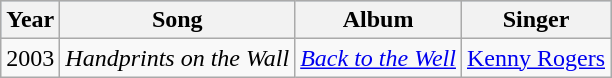<table class="wikitable">
<tr style="background:#b0c4de; text-align:center;">
<th>Year</th>
<th>Song</th>
<th>Album</th>
<th>Singer</th>
</tr>
<tr>
<td>2003</td>
<td><em>Handprints on the Wall</em></td>
<td><em><a href='#'>Back to the Well</a></em></td>
<td><a href='#'>Kenny Rogers</a></td>
</tr>
</table>
